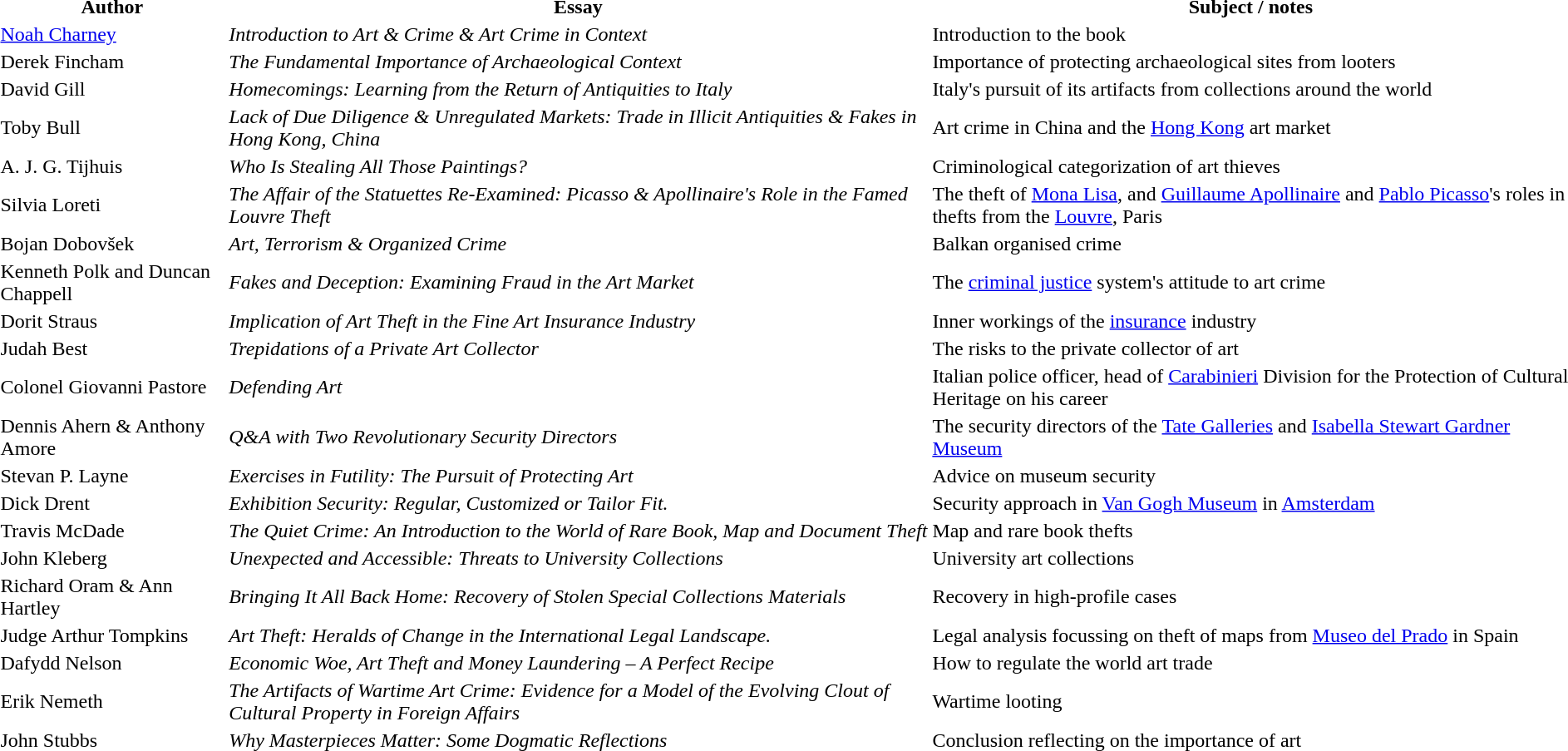<table>
<tr>
<th>Author</th>
<th>Essay</th>
<th>Subject / notes</th>
</tr>
<tr>
<td><a href='#'>Noah Charney</a></td>
<td><em>Introduction to Art & Crime & Art Crime in Context</em></td>
<td>Introduction to the book</td>
</tr>
<tr>
<td>Derek Fincham</td>
<td><em>The Fundamental Importance of Archaeological Context</em></td>
<td>Importance of protecting archaeological sites from looters</td>
</tr>
<tr>
<td>David Gill</td>
<td><em>Homecomings: Learning from the Return of Antiquities to Italy</em></td>
<td>Italy's pursuit of its artifacts from collections around the world</td>
</tr>
<tr>
<td>Toby Bull</td>
<td><em>Lack of Due Diligence & Unregulated Markets: Trade in Illicit Antiquities & Fakes in Hong Kong, China</em></td>
<td>Art crime in China and the <a href='#'>Hong Kong</a> art market</td>
</tr>
<tr>
<td>A. J. G. Tijhuis</td>
<td><em>Who Is Stealing All Those Paintings?</em></td>
<td>Criminological categorization of art thieves</td>
</tr>
<tr>
<td>Silvia Loreti</td>
<td><em>The Affair of the Statuettes Re-Examined: Picasso & Apollinaire's Role in the Famed Louvre Theft</em></td>
<td>The theft of <a href='#'>Mona Lisa</a>, and <a href='#'>Guillaume Apollinaire</a> and <a href='#'>Pablo Picasso</a>'s roles in thefts from the <a href='#'>Louvre</a>, Paris</td>
</tr>
<tr>
<td>Bojan Dobovšek</td>
<td><em>Art, Terrorism & Organized Crime</em></td>
<td>Balkan organised crime</td>
</tr>
<tr>
<td>Kenneth Polk and Duncan Chappell</td>
<td><em>Fakes and Deception: Examining Fraud in the Art Market</em></td>
<td>The <a href='#'>criminal justice</a> system's attitude to art crime</td>
</tr>
<tr>
<td>Dorit Straus</td>
<td><em>Implication of Art Theft in the Fine Art Insurance Industry</em></td>
<td>Inner workings of the <a href='#'>insurance</a> industry</td>
</tr>
<tr>
<td>Judah Best</td>
<td><em>Trepidations of a Private Art Collector</em></td>
<td>The risks to the private collector of art</td>
</tr>
<tr>
<td>Colonel Giovanni Pastore</td>
<td><em>Defending Art</em></td>
<td>Italian police officer, head of <a href='#'>Carabinieri</a> Division for the Protection of Cultural Heritage on his career</td>
</tr>
<tr>
<td>Dennis Ahern & Anthony Amore</td>
<td><em>Q&A with Two Revolutionary Security Directors</em></td>
<td>The security directors of the <a href='#'>Tate Galleries</a> and <a href='#'>Isabella Stewart Gardner Museum</a></td>
</tr>
<tr>
<td>Stevan P. Layne</td>
<td><em>Exercises in Futility: The Pursuit of Protecting Art</em></td>
<td>Advice on museum security</td>
</tr>
<tr>
<td>Dick Drent</td>
<td><em>Exhibition Security: Regular, Customized or Tailor Fit.</em></td>
<td>Security approach in <a href='#'>Van Gogh Museum</a> in <a href='#'>Amsterdam</a></td>
</tr>
<tr>
<td>Travis McDade</td>
<td><em>The Quiet Crime: An Introduction to the World of Rare Book, Map and Document Theft</em></td>
<td>Map and rare book thefts</td>
</tr>
<tr>
<td>John Kleberg</td>
<td><em>Unexpected and Accessible: Threats to University Collections</em></td>
<td>University art collections</td>
</tr>
<tr>
<td>Richard Oram & Ann Hartley</td>
<td><em>Bringing It All Back Home: Recovery of Stolen Special Collections Materials</em></td>
<td>Recovery in high-profile cases</td>
</tr>
<tr>
<td>Judge Arthur Tompkins</td>
<td><em>Art Theft: Heralds of Change in the International Legal Landscape.</em></td>
<td>Legal analysis focussing on theft of maps from <a href='#'>Museo del Prado</a> in Spain</td>
</tr>
<tr>
<td>Dafydd Nelson</td>
<td><em>Economic Woe, Art Theft and Money Laundering – A Perfect Recipe</em></td>
<td>How to regulate the world art trade</td>
</tr>
<tr>
<td>Erik Nemeth</td>
<td><em>The Artifacts of Wartime Art Crime: Evidence for a Model of the Evolving Clout of Cultural Property in Foreign Affairs</em></td>
<td>Wartime looting</td>
</tr>
<tr>
<td>John Stubbs</td>
<td><em>Why Masterpieces Matter: Some Dogmatic Reflections</em></td>
<td>Conclusion reflecting on the importance of art</td>
</tr>
</table>
